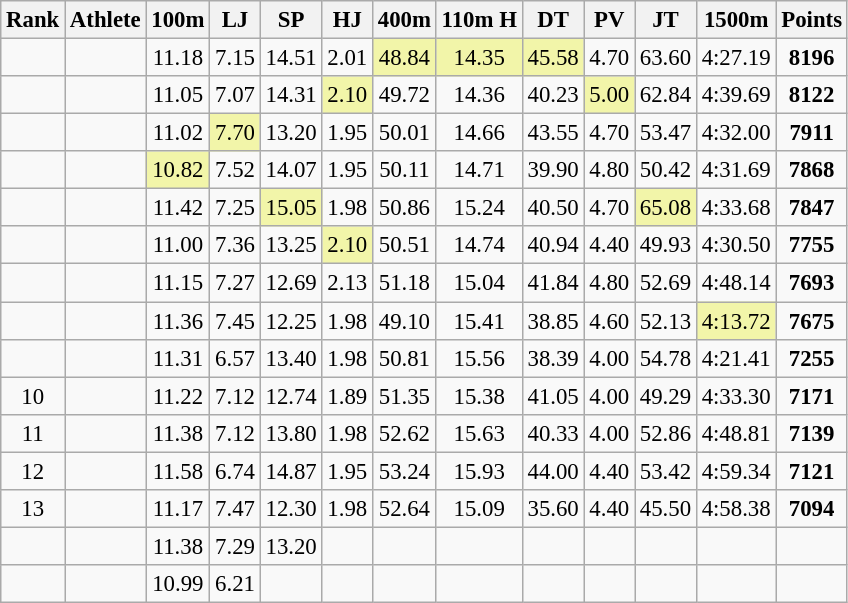<table class="wikitable sortable" style=" text-align:center; font-size:95%;">
<tr>
<th>Rank</th>
<th>Athlete</th>
<th>100m</th>
<th>LJ</th>
<th>SP</th>
<th>HJ</th>
<th>400m</th>
<th>110m H</th>
<th>DT</th>
<th>PV</th>
<th>JT</th>
<th>1500m</th>
<th>Points</th>
</tr>
<tr>
<td></td>
<td align=left></td>
<td>11.18</td>
<td>7.15</td>
<td>14.51</td>
<td>2.01</td>
<td bgcolor=#F2F5A9>48.84</td>
<td bgcolor=#F2F5A9>14.35</td>
<td bgcolor=#F2F5A9>45.58</td>
<td>4.70</td>
<td>63.60</td>
<td>4:27.19</td>
<td><strong>8196</strong></td>
</tr>
<tr>
<td></td>
<td align=left></td>
<td>11.05</td>
<td>7.07</td>
<td>14.31</td>
<td bgcolor=#F2F5A9>2.10</td>
<td>49.72</td>
<td>14.36</td>
<td>40.23</td>
<td bgcolor=#F2F5A9>5.00</td>
<td>62.84</td>
<td>4:39.69</td>
<td><strong>8122</strong></td>
</tr>
<tr>
<td></td>
<td align=left></td>
<td>11.02</td>
<td bgcolor=#F2F5A9>7.70</td>
<td>13.20</td>
<td>1.95</td>
<td>50.01</td>
<td>14.66</td>
<td>43.55</td>
<td>4.70</td>
<td>53.47</td>
<td>4:32.00</td>
<td><strong>7911</strong></td>
</tr>
<tr>
<td></td>
<td align=left></td>
<td bgcolor=#F2F5A9>10.82</td>
<td>7.52</td>
<td>14.07</td>
<td>1.95</td>
<td>50.11</td>
<td>14.71</td>
<td>39.90</td>
<td>4.80</td>
<td>50.42</td>
<td>4:31.69</td>
<td><strong>7868</strong></td>
</tr>
<tr>
<td></td>
<td align=left></td>
<td>11.42</td>
<td>7.25</td>
<td bgcolor=#F2F5A9>15.05</td>
<td>1.98</td>
<td>50.86</td>
<td>15.24</td>
<td>40.50</td>
<td>4.70</td>
<td bgcolor=#F2F5A9>65.08</td>
<td>4:33.68</td>
<td><strong>7847</strong></td>
</tr>
<tr>
<td></td>
<td align=left></td>
<td>11.00</td>
<td>7.36</td>
<td>13.25</td>
<td bgcolor=#F2F5A9>2.10</td>
<td>50.51</td>
<td>14.74</td>
<td>40.94</td>
<td>4.40</td>
<td>49.93</td>
<td>4:30.50</td>
<td><strong>7755</strong></td>
</tr>
<tr>
<td></td>
<td align=left></td>
<td>11.15</td>
<td>7.27</td>
<td>12.69</td>
<td>2.13</td>
<td>51.18</td>
<td>15.04</td>
<td>41.84</td>
<td>4.80</td>
<td>52.69</td>
<td>4:48.14</td>
<td><strong>7693</strong></td>
</tr>
<tr>
<td></td>
<td align=left></td>
<td>11.36</td>
<td>7.45</td>
<td>12.25</td>
<td>1.98</td>
<td>49.10</td>
<td>15.41</td>
<td>38.85</td>
<td>4.60</td>
<td>52.13</td>
<td bgcolor=#F2F5A9>4:13.72</td>
<td><strong>7675</strong></td>
</tr>
<tr>
<td></td>
<td align=left></td>
<td>11.31</td>
<td>6.57</td>
<td>13.40</td>
<td>1.98</td>
<td>50.81</td>
<td>15.56</td>
<td>38.39</td>
<td>4.00</td>
<td>54.78</td>
<td>4:21.41</td>
<td><strong>7255</strong></td>
</tr>
<tr>
<td>10</td>
<td align=left></td>
<td>11.22</td>
<td>7.12</td>
<td>12.74</td>
<td>1.89</td>
<td>51.35</td>
<td>15.38</td>
<td>41.05</td>
<td>4.00</td>
<td>49.29</td>
<td>4:33.30</td>
<td><strong>7171</strong></td>
</tr>
<tr>
<td>11</td>
<td align=left></td>
<td>11.38</td>
<td>7.12</td>
<td>13.80</td>
<td>1.98</td>
<td>52.62</td>
<td>15.63</td>
<td>40.33</td>
<td>4.00</td>
<td>52.86</td>
<td>4:48.81</td>
<td><strong>7139</strong></td>
</tr>
<tr>
<td>12</td>
<td align=left></td>
<td>11.58</td>
<td>6.74</td>
<td>14.87</td>
<td>1.95</td>
<td>53.24</td>
<td>15.93</td>
<td>44.00</td>
<td>4.40</td>
<td>53.42</td>
<td>4:59.34</td>
<td><strong>7121</strong></td>
</tr>
<tr>
<td>13</td>
<td align=left></td>
<td>11.17</td>
<td>7.47</td>
<td>12.30</td>
<td>1.98</td>
<td>52.64</td>
<td>15.09</td>
<td>35.60</td>
<td>4.40</td>
<td>45.50</td>
<td>4:58.38</td>
<td><strong>7094</strong></td>
</tr>
<tr>
<td></td>
<td align=left></td>
<td>11.38</td>
<td>7.29</td>
<td>13.20</td>
<td></td>
<td></td>
<td></td>
<td></td>
<td></td>
<td></td>
<td></td>
<td><strong></strong></td>
</tr>
<tr>
<td></td>
<td align=left></td>
<td>10.99</td>
<td>6.21</td>
<td></td>
<td></td>
<td></td>
<td></td>
<td></td>
<td></td>
<td></td>
<td></td>
<td><strong></strong></td>
</tr>
</table>
